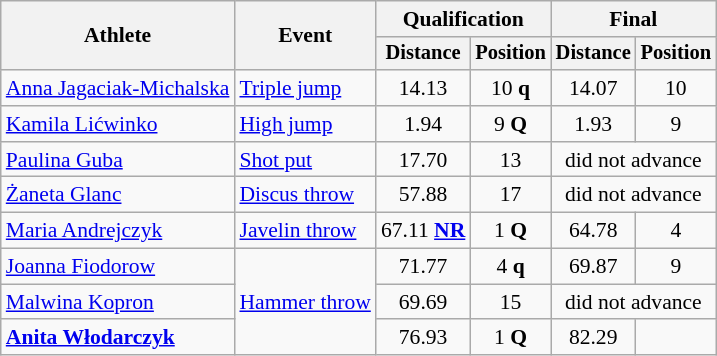<table class=wikitable style="font-size:90%">
<tr>
<th rowspan="2">Athlete</th>
<th rowspan="2">Event</th>
<th colspan="2">Qualification</th>
<th colspan="2">Final</th>
</tr>
<tr style="font-size:95%">
<th>Distance</th>
<th>Position</th>
<th>Distance</th>
<th>Position</th>
</tr>
<tr align=center>
<td align=left><a href='#'>Anna Jagaciak-Michalska</a></td>
<td align=left><a href='#'>Triple jump</a></td>
<td>14.13</td>
<td>10 <strong>q</strong></td>
<td>14.07</td>
<td>10</td>
</tr>
<tr align=center>
<td align=left><a href='#'>Kamila Lićwinko</a></td>
<td align=left><a href='#'>High jump</a></td>
<td>1.94</td>
<td>9 <strong>Q</strong></td>
<td>1.93</td>
<td>9</td>
</tr>
<tr align=center>
<td align=left><a href='#'>Paulina Guba</a></td>
<td align=left><a href='#'>Shot put</a></td>
<td>17.70</td>
<td>13</td>
<td colspan=2>did not advance</td>
</tr>
<tr align=center>
<td align=left><a href='#'>Żaneta Glanc</a></td>
<td align=left><a href='#'>Discus throw</a></td>
<td>57.88</td>
<td>17</td>
<td colspan=2>did not advance</td>
</tr>
<tr align=center>
<td align=left><a href='#'>Maria Andrejczyk</a></td>
<td align=left><a href='#'>Javelin throw</a></td>
<td>67.11 <strong><a href='#'>NR</a></strong></td>
<td>1 <strong>Q</strong></td>
<td>64.78</td>
<td>4</td>
</tr>
<tr align=center>
<td align=left><a href='#'>Joanna Fiodorow</a></td>
<td align=left rowspan=3><a href='#'>Hammer throw</a></td>
<td>71.77</td>
<td>4 <strong>q</strong></td>
<td>69.87</td>
<td>9</td>
</tr>
<tr align=center>
<td align=left><a href='#'>Malwina Kopron</a></td>
<td>69.69</td>
<td>15</td>
<td colspan=2>did not advance</td>
</tr>
<tr align=center>
<td align=left><strong><a href='#'>Anita Włodarczyk</a></strong></td>
<td>76.93</td>
<td>1 <strong>Q</strong></td>
<td>82.29 </td>
<td></td>
</tr>
</table>
